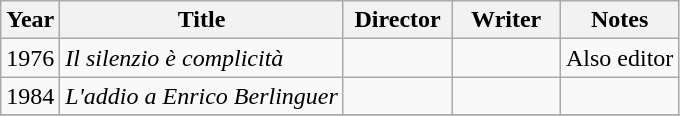<table class="wikitable">
<tr>
<th>Year</th>
<th>Title</th>
<th width=65>Director</th>
<th width=65>Writer</th>
<th>Notes</th>
</tr>
<tr>
<td>1976</td>
<td><em>Il silenzio è complicità</em></td>
<td></td>
<td></td>
<td>Also editor</td>
</tr>
<tr>
<td>1984</td>
<td><em>L'addio a Enrico Berlinguer</em></td>
<td></td>
<td></td>
<td></td>
</tr>
<tr>
</tr>
</table>
